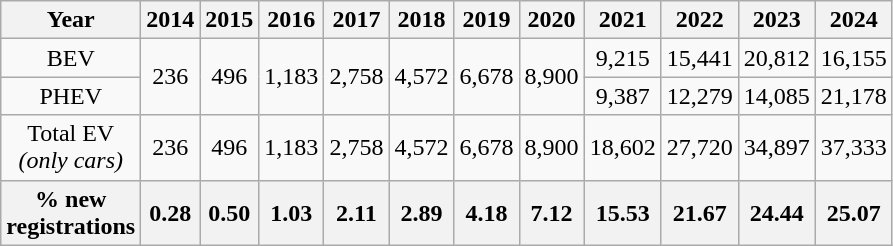<table class="wikitable">
<tr>
<th>Year</th>
<th>2014</th>
<th>2015</th>
<th>2016</th>
<th>2017</th>
<th>2018</th>
<th>2019</th>
<th>2020</th>
<th>2021</th>
<th>2022</th>
<th>2023</th>
<th>2024</th>
</tr>
<tr style="text-align:center;">
<td>BEV</td>
<td rowspan="2">236</td>
<td rowspan="2">496</td>
<td rowspan="2">1,183</td>
<td rowspan="2">2,758</td>
<td rowspan="2">4,572</td>
<td rowspan="2">6,678</td>
<td rowspan="2">8,900</td>
<td>9,215</td>
<td>15,441</td>
<td>20,812</td>
<td>16,155</td>
</tr>
<tr style="text-align:center;">
<td>PHEV</td>
<td>9,387</td>
<td>12,279</td>
<td>14,085</td>
<td>21,178</td>
</tr>
<tr style="text-align:center;">
<td>Total EV<br><em>(only cars)</em></td>
<td>236</td>
<td>496</td>
<td>1,183</td>
<td>2,758</td>
<td>4,572</td>
<td>6,678</td>
<td>8,900</td>
<td>18,602</td>
<td>27,720</td>
<td>34,897</td>
<td>37,333</td>
</tr>
<tr>
<th style="text-align:center;">% new<br>registrations</th>
<th>0.28</th>
<th>0.50</th>
<th>1.03</th>
<th>2.11</th>
<th>2.89</th>
<th>4.18</th>
<th>7.12</th>
<th>15.53</th>
<th>21.67</th>
<th>24.44</th>
<th>25.07</th>
</tr>
</table>
